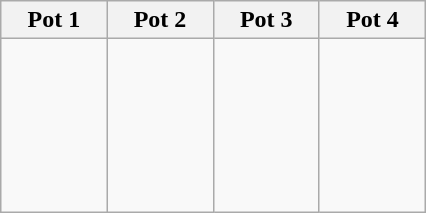<table class="wikitable">
<tr>
<th width=15%>Pot 1</th>
<th width=15%>Pot 2</th>
<th width=15%>Pot 3</th>
<th width=15%>Pot 4</th>
</tr>
<tr>
<td valign="top"><br><br><br><br><br><br></td>
<td valign="top"><br><br><br><br><br><br></td>
<td valign="top"><br><br><br><br><br><br></td>
<td valign="top"><br><br><br><br><br><br></td>
</tr>
</table>
